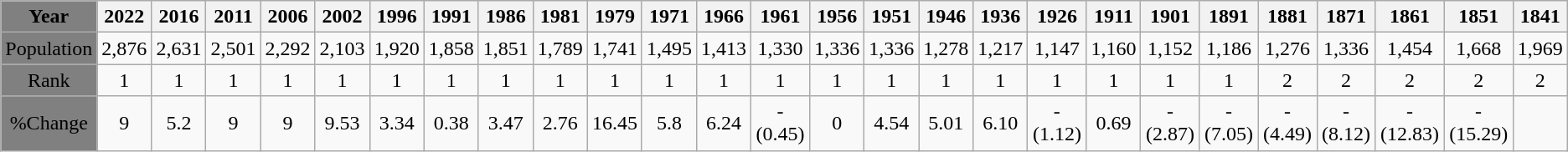<table class="wikitable">
<tr>
<th style="background:grey;">Year</th>
<th>2022</th>
<th>2016</th>
<th>2011</th>
<th>2006</th>
<th>2002</th>
<th>1996</th>
<th>1991</th>
<th>1986</th>
<th>1981</th>
<th>1979</th>
<th>1971</th>
<th>1966</th>
<th>1961</th>
<th>1956</th>
<th>1951</th>
<th>1946</th>
<th>1936</th>
<th>1926</th>
<th>1911</th>
<th>1901</th>
<th>1891</th>
<th>1881</th>
<th>1871</th>
<th>1861</th>
<th>1851</th>
<th>1841</th>
</tr>
<tr align="center">
<td style="background:grey;">Population</td>
<td>2,876</td>
<td>2,631</td>
<td>2,501</td>
<td>2,292</td>
<td>2,103</td>
<td>1,920</td>
<td>1,858</td>
<td>1,851</td>
<td>1,789</td>
<td>1,741</td>
<td>1,495</td>
<td>1,413</td>
<td>1,330</td>
<td>1,336</td>
<td>1,336</td>
<td>1,278</td>
<td>1,217</td>
<td>1,147</td>
<td>1,160</td>
<td>1,152</td>
<td>1,186</td>
<td>1,276</td>
<td>1,336</td>
<td>1,454</td>
<td>1,668</td>
<td>1,969</td>
</tr>
<tr align="center">
<td style="background:grey;">Rank</td>
<td>1</td>
<td>1</td>
<td>1</td>
<td>1</td>
<td>1</td>
<td>1</td>
<td>1</td>
<td>1</td>
<td>1</td>
<td>1</td>
<td>1</td>
<td>1</td>
<td>1</td>
<td>1</td>
<td>1</td>
<td>1</td>
<td>1</td>
<td>1</td>
<td>1</td>
<td>1</td>
<td>1</td>
<td>2</td>
<td>2</td>
<td>2</td>
<td>2</td>
<td>2</td>
</tr>
<tr align="center">
<td style="background:grey;">%Change</td>
<td>9</td>
<td>5.2</td>
<td>9</td>
<td>9</td>
<td>9.53</td>
<td>3.34</td>
<td>0.38</td>
<td>3.47</td>
<td>2.76</td>
<td>16.45</td>
<td>5.8</td>
<td>6.24</td>
<td>-(0.45)</td>
<td>0</td>
<td>4.54</td>
<td>5.01</td>
<td>6.10</td>
<td>-(1.12)</td>
<td>0.69</td>
<td>-(2.87)</td>
<td>-(7.05)</td>
<td>-(4.49)</td>
<td>-(8.12)</td>
<td>-(12.83)</td>
<td>-(15.29)</td>
<td></td>
</tr>
</table>
